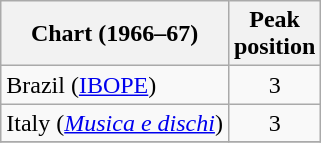<table class="wikitable sortable">
<tr>
<th align="left">Chart (1966–67)</th>
<th align="left">Peak<br>position</th>
</tr>
<tr>
<td align="left">Brazil (<a href='#'>IBOPE</a>)</td>
<td align="center">3</td>
</tr>
<tr>
<td align="left">Italy (<em><a href='#'>Musica e dischi</a></em>)</td>
<td align="center">3</td>
</tr>
<tr>
</tr>
</table>
